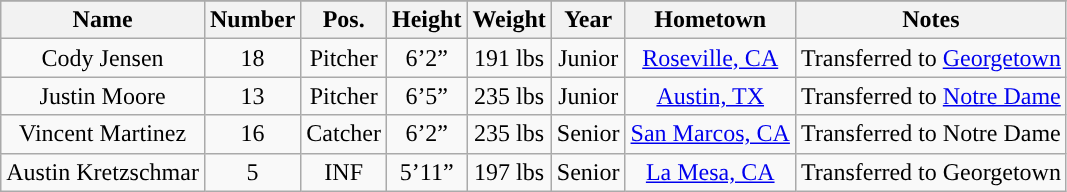<table class="wikitable sortable">
<tr>
</tr>
<tr>
<th>Name</th>
<th>Number</th>
<th>Pos.</th>
<th>Height</th>
<th>Weight</th>
<th>Year</th>
<th>Hometown</th>
<th>Notes</th>
</tr>
<tr align="center">
<td>Cody Jensen</td>
<td>18</td>
<td>Pitcher</td>
<td>6’2”</td>
<td>191 lbs</td>
<td>Junior</td>
<td><a href='#'>Roseville, CA</a></td>
<td>Transferred to <a href='#'>Georgetown</a></td>
</tr>
<tr align="center">
<td>Justin Moore</td>
<td>13</td>
<td>Pitcher</td>
<td>6’5”</td>
<td>235 lbs</td>
<td>Junior</td>
<td><a href='#'>Austin, TX</a></td>
<td>Transferred to <a href='#'>Notre Dame</a></td>
</tr>
<tr align="center">
<td>Vincent Martinez</td>
<td>16</td>
<td>Catcher</td>
<td>6’2”</td>
<td>235 lbs</td>
<td>Senior</td>
<td><a href='#'>San Marcos, CA</a></td>
<td>Transferred to Notre Dame</td>
</tr>
<tr align="center">
<td>Austin Kretzschmar</td>
<td>5</td>
<td>INF</td>
<td>5’11”</td>
<td>197 lbs</td>
<td>Senior</td>
<td><a href='#'>La Mesa, CA</a></td>
<td>Transferred to Georgetown</td>
</tr>
</table>
